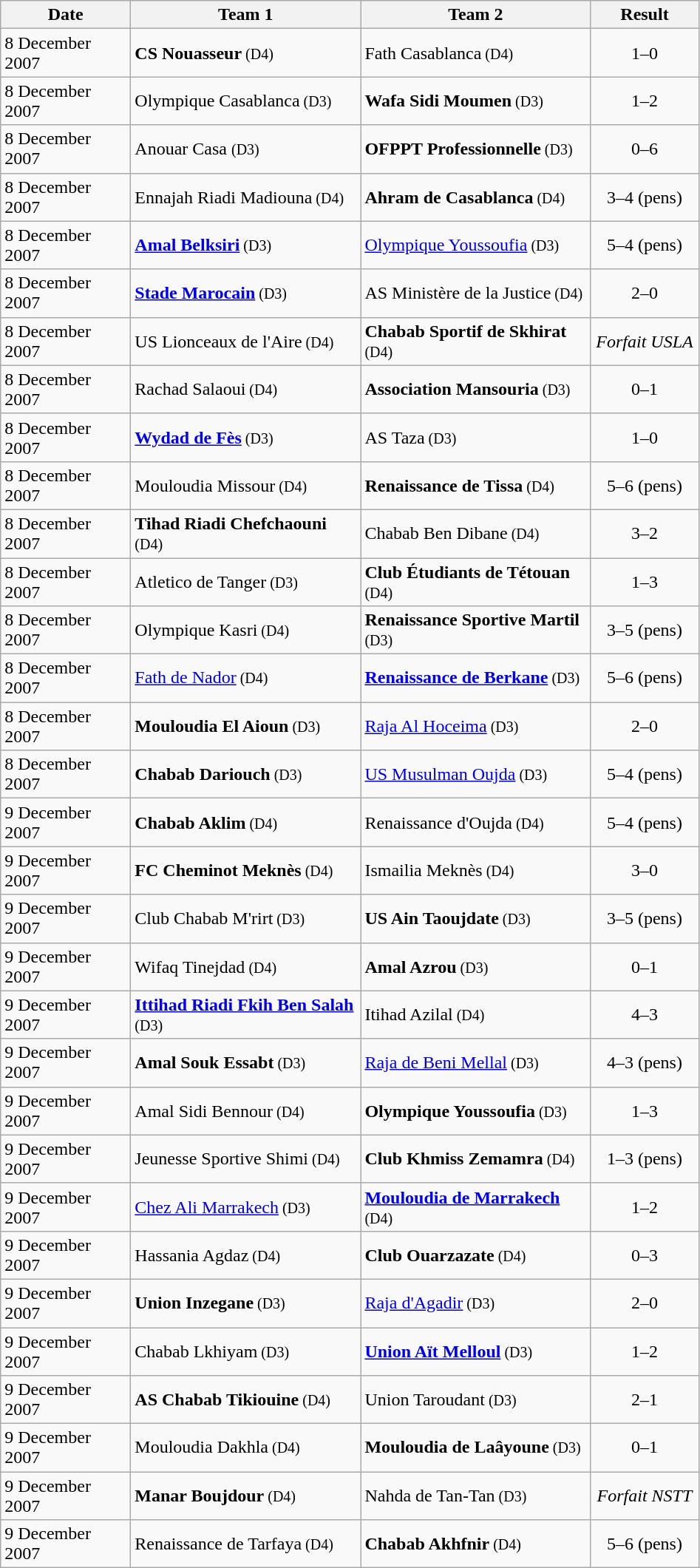<table class=wikitable>
<tr>
<th width="110">Date</th>
<th width="200">Team 1</th>
<th width="200">Team 2</th>
<th width="90">Result</th>
</tr>
<tr>
<td>8 December 2007</td>
<td><strong>CS Nouasseur</strong><small> (D4)</small></td>
<td>Fath Casablanca<small> (D4)</small></td>
<td align=center>1–0</td>
</tr>
<tr>
<td>8 December 2007</td>
<td>Olympique Casablanca<small> (D3)</small></td>
<td><strong>Wafa Sidi Moumen</strong><small> (D3)</small></td>
<td align=center>1–2</td>
</tr>
<tr>
<td>8 December 2007</td>
<td>Anouar Casa <small> (D3)</small></td>
<td><strong>OFPPT Professionnelle</strong><small> (D3)</small></td>
<td align=center>0–6</td>
</tr>
<tr>
<td>8 December 2007</td>
<td>Ennajah Riadi Madiouna<small> (D4)</small></td>
<td><strong>Ahram de Casablanca</strong><small> (D4)</small></td>
<td align=center>3–4  (pens)</td>
</tr>
<tr>
<td>8 December 2007</td>
<td><strong><a href='#'>Amal Belksiri</a></strong><small> (D3)</small></td>
<td><a href='#'>Olympique Youssoufia</a><small> (D3)</small></td>
<td align=center>5–4 (pens)</td>
</tr>
<tr>
<td>8 December 2007</td>
<td><strong><a href='#'>Stade Marocain</a></strong><small> (D3)</small></td>
<td>AS Ministère de la Justice<small> (D4)</small></td>
<td align=center>2–0</td>
</tr>
<tr>
<td>8 December 2007</td>
<td>US Lionceaux de l'Aire<small> (D4)</small></td>
<td><strong>Chabab Sportif de Skhirat</strong><small> (D4)</small></td>
<td align=center><em>Forfait USLA</em></td>
</tr>
<tr>
<td>8 December 2007</td>
<td>Rachad Salaoui<small> (D4)</small></td>
<td><strong>Association Mansouria</strong><small> (D3)</small></td>
<td align=center>0–1</td>
</tr>
<tr>
<td>8 December 2007</td>
<td><strong><a href='#'>Wydad de Fès</a></strong><small> (D3)</small></td>
<td>AS Taza<small> (D3)</small></td>
<td align=center>1–0</td>
</tr>
<tr>
<td>8 December 2007</td>
<td>Mouloudia Missour<small> (D4)</small></td>
<td><strong>Renaissance de Tissa</strong><small> (D4)</small></td>
<td align=center>5–6 (pens)</td>
</tr>
<tr>
<td>8 December 2007</td>
<td><strong>Tihad Riadi Chefchaouni</strong><small> (D4)</small></td>
<td>Chabab Ben Dibane<small> (D4)</small></td>
<td align=center>3–2</td>
</tr>
<tr>
<td>8 December 2007</td>
<td>Atletico de Tanger<small> (D3)</small></td>
<td><strong>Club Étudiants de Tétouan</strong><small> (D4)</small></td>
<td align=center>1–3</td>
</tr>
<tr>
<td>8 December 2007</td>
<td>Olympique Kasri<small> (D4)</small></td>
<td><strong>Renaissance Sportive Martil</strong><small> (D3)</small></td>
<td align=center>3–5 (pens)</td>
</tr>
<tr>
<td>8 December 2007</td>
<td><a href='#'>Fath de Nador</a><small> (D4)</small></td>
<td><strong><a href='#'>Renaissance de Berkane</a></strong><small> (D3)</small></td>
<td align=center>5–6 (pens)</td>
</tr>
<tr>
<td>8 December 2007</td>
<td><strong>Mouloudia El Aioun</strong><small> (D3)</small></td>
<td><a href='#'>Raja Al Hoceima</a><small> (D3)</small></td>
<td align=center>2–0</td>
</tr>
<tr>
<td>8 December 2007</td>
<td><strong>Chabab Dariouch</strong><small> (D3)</small></td>
<td><a href='#'>US Musulman Oujda</a><small> (D3)</small></td>
<td align=center>5–4 (pens)</td>
</tr>
<tr>
<td>9 December 2007</td>
<td><strong>Chabab Aklim</strong><small> (D4)</small></td>
<td>Renaissance d'Oujda<small> (D4)</small></td>
<td align=center>5–4 (pens)</td>
</tr>
<tr>
<td>9 December 2007</td>
<td><strong>FC Cheminot Meknès</strong><small> (D4)</small></td>
<td>Ismailia Meknès<small> (D4)</small></td>
<td align=center>3–0</td>
</tr>
<tr>
<td>9 December 2007</td>
<td>Club Chabab M'rirt<small> (D3)</small></td>
<td><strong>US Ain Taoujdate</strong><small> (D3)</small></td>
<td align=center>3–5 (pens)</td>
</tr>
<tr>
<td>9 December 2007</td>
<td>Wifaq Tinejdad<small> (D4)</small></td>
<td><strong>Amal Azrou</strong><small> (D3)</small></td>
<td align=center>0–1</td>
</tr>
<tr>
<td>9 December 2007</td>
<td><strong><a href='#'>Ittihad Riadi Fkih Ben Salah</a></strong><small> (D3)</small></td>
<td>Itihad Azilal<small> (D4)</small></td>
<td align=center>4–3</td>
</tr>
<tr>
<td>9 December 2007</td>
<td><strong>Amal Souk Essabt</strong><small> (D3)</small></td>
<td><a href='#'>Raja de Beni Mellal</a><small> (D3)</small></td>
<td align=center>4–3 (pens)</td>
</tr>
<tr>
<td>9 December 2007</td>
<td>Amal Sidi Bennour<small> (D4)</small></td>
<td><strong>Olympique Youssoufia</strong><small> (D3)</small></td>
<td align=center>1–3</td>
</tr>
<tr>
<td>9 December 2007</td>
<td>Jeunesse Sportive Shimi<small> (D4)</small></td>
<td><strong>Club Khmiss Zemamra</strong><small> (D4)</small></td>
<td align=center>1–3 (pens)</td>
</tr>
<tr>
<td>9 December 2007</td>
<td><a href='#'>Chez Ali Marrakech</a><small> (D3)</small></td>
<td><strong><a href='#'>Mouloudia de Marrakech</a></strong><small> (D4)</small></td>
<td align=center>1–2</td>
</tr>
<tr>
<td>9 December 2007</td>
<td>Hassania Agdaz<small> (D4)</small></td>
<td><strong>Club Ouarzazate</strong><small> (D4)</small></td>
<td align=center>0–3</td>
</tr>
<tr>
<td>9 December 2007</td>
<td><strong>Union Inzegane</strong><small> (D3)</small></td>
<td><a href='#'>Raja d'Agadir</a><small> (D3)</small></td>
<td align=center>2–0</td>
</tr>
<tr>
<td>9 December 2007</td>
<td>Chabab Lkhiyam<small> (D3)</small></td>
<td><strong><a href='#'>Union Aït Melloul</a></strong><small> (D3)</small></td>
<td align=center>1–2</td>
</tr>
<tr>
<td>9 December 2007</td>
<td><strong>AS Chabab Tikiouine</strong><small> (D4)</small></td>
<td>Union Taroudant<small> (D3)</small></td>
<td align=center>2–1</td>
</tr>
<tr>
<td>9 December 2007</td>
<td>Mouloudia Dakhla<small> (D4)</small></td>
<td><strong>Mouloudia de Laâyoune</strong><small> (D3)</small></td>
<td align=center>0–1</td>
</tr>
<tr>
<td>9 December 2007</td>
<td><strong>Manar Boujdour</strong><small> (D4)</small></td>
<td>Nahda de Tan-Tan<small> (D3)</small></td>
<td align=center><em>Forfait NSTT</em></td>
</tr>
<tr>
<td>9 December 2007</td>
<td>Renaissance de Tarfaya<small> (D4)</small></td>
<td><strong>Chabab Akhfnir</strong><small> (D4)</small></td>
<td align=center>5–6 (pens)</td>
</tr>
</table>
